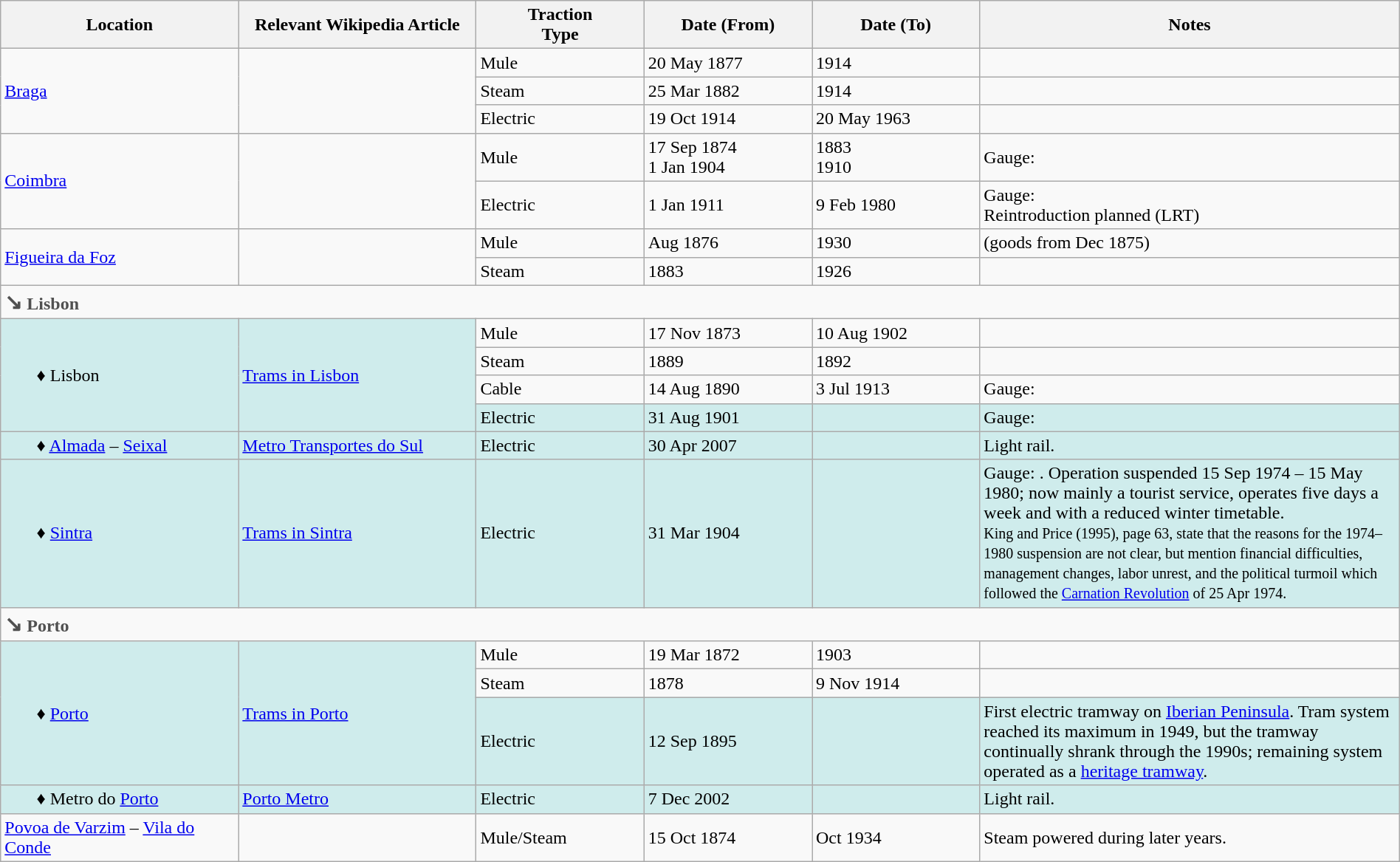<table class="wikitable" style="width:100%;">
<tr>
<th style="width:17%;">Location</th>
<th style="width:17%;">Relevant Wikipedia Article</th>
<th style="width:12%;">Traction<br>Type</th>
<th style="width:12%;">Date (From)</th>
<th style="width:12%;">Date (To)</th>
<th style="width:30%;">Notes</th>
</tr>
<tr>
<td rowspan="3"><a href='#'>Braga</a></td>
<td rowspan="3"> </td>
<td>Mule</td>
<td>20 May 1877</td>
<td>1914</td>
<td> </td>
</tr>
<tr>
<td>Steam</td>
<td>25 Mar 1882</td>
<td>1914</td>
<td> </td>
</tr>
<tr>
<td>Electric</td>
<td>19 Oct 1914</td>
<td>20 May 1963</td>
<td> </td>
</tr>
<tr>
<td rowspan="2"><a href='#'>Coimbra</a></td>
<td rowspan="2"> </td>
<td>Mule</td>
<td>17 Sep 1874<br>1 Jan 1904</td>
<td>1883<br>1910</td>
<td>Gauge: </td>
</tr>
<tr>
<td>Electric</td>
<td>1 Jan 1911</td>
<td>9 Feb 1980</td>
<td>Gauge: <br>Reintroduction planned (LRT)</td>
</tr>
<tr>
<td rowspan="2"><a href='#'>Figueira da Foz</a></td>
<td rowspan="2"> </td>
<td>Mule</td>
<td>Aug 1876</td>
<td>1930</td>
<td>(goods from Dec 1875)</td>
</tr>
<tr>
<td>Steam</td>
<td>1883</td>
<td>1926</td>
<td> </td>
</tr>
<tr>
<td style="color:#505050;" colspan=6><strong><big>↘</big> Lisbon</strong></td>
</tr>
<tr>
<td style="background:#CFECEC; padding-left: 2em;" rowspan=4>♦ Lisbon</td>
<td style="background:#CFECEC;" rowspan="4"><a href='#'>Trams in Lisbon</a></td>
<td>Mule</td>
<td>17 Nov 1873</td>
<td>10 Aug 1902</td>
<td> </td>
</tr>
<tr>
<td>Steam</td>
<td>1889</td>
<td>1892</td>
<td> </td>
</tr>
<tr>
<td>Cable</td>
<td>14 Aug 1890</td>
<td>3 Jul 1913</td>
<td>Gauge: </td>
</tr>
<tr style="background:#CFECEC">
<td>Electric</td>
<td>31 Aug 1901</td>
<td> </td>
<td>Gauge: </td>
</tr>
<tr style="background:#CFECEC">
<td style="padding-left: 2em;">♦ <a href='#'>Almada</a> – <a href='#'>Seixal</a></td>
<td><a href='#'>Metro Transportes do Sul</a></td>
<td>Electric</td>
<td>30 Apr 2007</td>
<td> </td>
<td>Light rail.</td>
</tr>
<tr style="background:#CFECEC">
<td style="padding-left: 2em;">♦ <a href='#'>Sintra</a></td>
<td><a href='#'>Trams in Sintra</a></td>
<td>Electric</td>
<td>31 Mar 1904</td>
<td> </td>
<td>Gauge: . Operation suspended 15 Sep 1974 – 15 May 1980; now mainly a tourist service, operates five days a week and with a reduced winter timetable.<br><small>King and Price (1995), page 63, state that the reasons for the 1974–1980 suspension are not clear, but mention financial difficulties, management changes, labor unrest, and the political turmoil which followed the <a href='#'>Carnation Revolution</a> of 25 Apr 1974.</small></td>
</tr>
<tr>
<td style="color:#505050;" colspan=6><strong><big>↘</big> Porto</strong></td>
</tr>
<tr>
<td style="background:#CFECEC; padding-left: 2em;" rowspan=3>♦ <a href='#'>Porto</a></td>
<td style="background:#CFECEC" rowspan="3"><a href='#'>Trams in Porto</a></td>
<td>Mule</td>
<td>19 Mar 1872</td>
<td>1903</td>
<td> </td>
</tr>
<tr>
<td>Steam</td>
<td>1878</td>
<td>9 Nov 1914</td>
<td> </td>
</tr>
<tr style="background:#CFECEC">
<td>Electric</td>
<td>12 Sep 1895</td>
<td> </td>
<td>First electric tramway on <a href='#'>Iberian Peninsula</a>. Tram system reached its maximum in 1949, but the tramway continually shrank through the 1990s; remaining system operated as a <a href='#'>heritage tramway</a>.</td>
</tr>
<tr style="background:#CFECEC">
<td style="padding-left: 2em;">♦ Metro do <a href='#'>Porto</a></td>
<td><a href='#'>Porto Metro</a></td>
<td>Electric</td>
<td>7 Dec 2002</td>
<td> </td>
<td>Light rail.</td>
</tr>
<tr>
<td><a href='#'>Povoa de Varzim</a> – <a href='#'>Vila do Conde</a></td>
<td> </td>
<td>Mule/Steam</td>
<td>15 Oct 1874</td>
<td>Oct 1934</td>
<td>Steam powered during later years.</td>
</tr>
</table>
